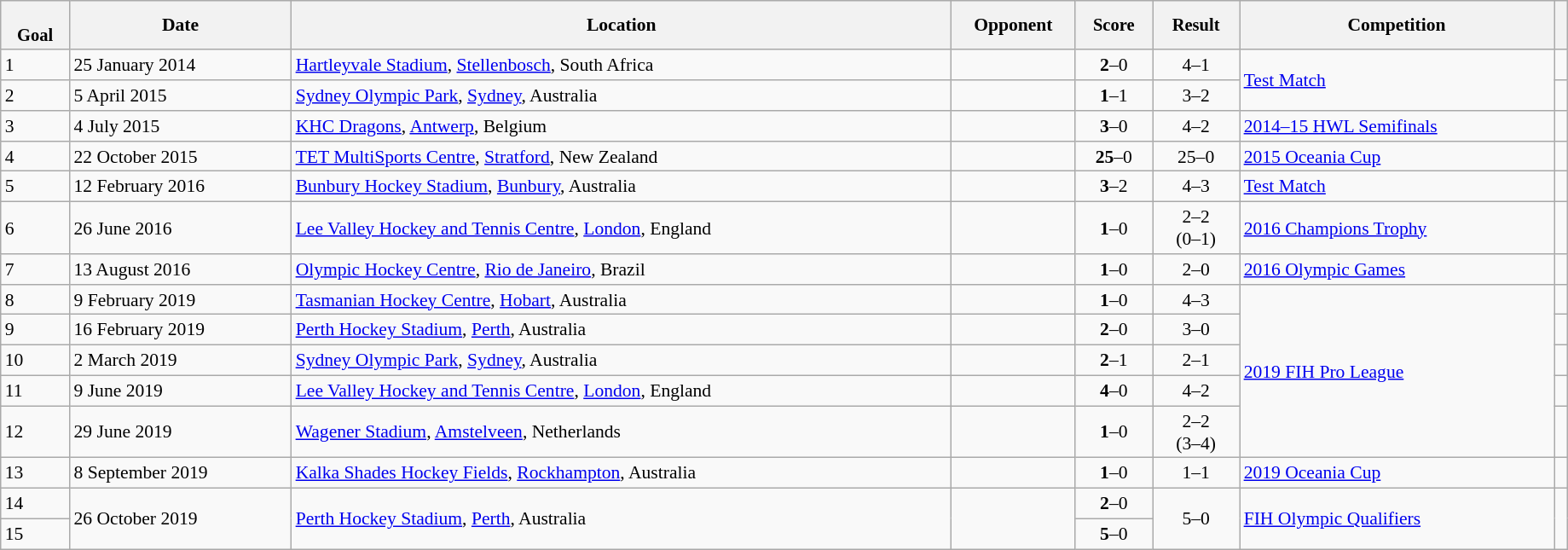<table class="wikitable sortable" style="font-size:90%" width=97%>
<tr>
<th style="font-size:95%;" data-sort-type=number><br>Goal</th>
<th align=center>Date</th>
<th>Location</th>
<th width=90>Opponent</th>
<th data-sort-type="number" style="font-size:95%">Score</th>
<th data-sort-type="number" style="font-size:95%">Result</th>
<th>Competition</th>
<th></th>
</tr>
<tr>
<td>1</td>
<td>25 January 2014</td>
<td><a href='#'>Hartleyvale Stadium</a>, <a href='#'>Stellenbosch</a>, South Africa</td>
<td></td>
<td align="center"><strong>2</strong>–0</td>
<td align="center">4–1</td>
<td rowspan=2><a href='#'>Test Match</a></td>
<td></td>
</tr>
<tr>
<td>2</td>
<td>5 April 2015</td>
<td><a href='#'>Sydney Olympic Park</a>, <a href='#'>Sydney</a>, Australia</td>
<td></td>
<td align="center"><strong>1</strong>–1</td>
<td align="center">3–2</td>
<td></td>
</tr>
<tr>
<td>3</td>
<td>4 July 2015</td>
<td><a href='#'>KHC Dragons</a>, <a href='#'>Antwerp</a>, Belgium</td>
<td></td>
<td align="center"><strong>3</strong>–0</td>
<td align="center">4–2</td>
<td><a href='#'>2014–15 HWL Semifinals</a></td>
<td></td>
</tr>
<tr>
<td>4</td>
<td>22 October 2015</td>
<td><a href='#'>TET MultiSports Centre</a>, <a href='#'>Stratford</a>, New Zealand</td>
<td></td>
<td align="center"><strong>25</strong>–0</td>
<td align="center">25–0</td>
<td><a href='#'>2015 Oceania Cup</a></td>
<td></td>
</tr>
<tr>
<td>5</td>
<td>12 February 2016</td>
<td><a href='#'>Bunbury Hockey Stadium</a>, <a href='#'>Bunbury</a>, Australia</td>
<td></td>
<td align="center"><strong>3</strong>–2</td>
<td align="center">4–3</td>
<td><a href='#'>Test Match</a></td>
<td></td>
</tr>
<tr>
<td>6</td>
<td>26 June 2016</td>
<td><a href='#'>Lee Valley Hockey and Tennis Centre</a>, <a href='#'>London</a>, England</td>
<td></td>
<td align="center"><strong>1</strong>–0</td>
<td align="center">2–2<br>(0–1)</td>
<td><a href='#'>2016 Champions Trophy</a></td>
<td></td>
</tr>
<tr>
<td>7</td>
<td>13 August 2016</td>
<td><a href='#'>Olympic Hockey Centre</a>, <a href='#'>Rio de Janeiro</a>, Brazil</td>
<td></td>
<td align="center"><strong>1</strong>–0</td>
<td align="center">2–0</td>
<td><a href='#'>2016 Olympic Games</a></td>
<td></td>
</tr>
<tr>
<td>8</td>
<td>9 February 2019</td>
<td><a href='#'>Tasmanian Hockey Centre</a>, <a href='#'>Hobart</a>, Australia</td>
<td></td>
<td align="center"><strong>1</strong>–0</td>
<td align="center">4–3</td>
<td rowspan=5><a href='#'>2019 FIH Pro League</a></td>
<td></td>
</tr>
<tr>
<td>9</td>
<td>16 February 2019</td>
<td><a href='#'>Perth Hockey Stadium</a>, <a href='#'>Perth</a>, Australia</td>
<td></td>
<td align="center"><strong>2</strong>–0</td>
<td align="center">3–0</td>
<td></td>
</tr>
<tr>
<td>10</td>
<td>2 March 2019</td>
<td><a href='#'>Sydney Olympic Park</a>, <a href='#'>Sydney</a>, Australia</td>
<td></td>
<td align="center"><strong>2</strong>–1</td>
<td align="center">2–1</td>
<td></td>
</tr>
<tr>
<td>11</td>
<td>9 June 2019</td>
<td><a href='#'>Lee Valley Hockey and Tennis Centre</a>, <a href='#'>London</a>, England</td>
<td></td>
<td align="center"><strong>4</strong>–0</td>
<td align="center">4–2</td>
<td></td>
</tr>
<tr>
<td>12</td>
<td>29 June 2019</td>
<td><a href='#'>Wagener Stadium</a>, <a href='#'>Amstelveen</a>, Netherlands</td>
<td></td>
<td align="center"><strong>1</strong>–0</td>
<td align="center">2–2<br>(3–4)</td>
<td></td>
</tr>
<tr>
<td>13</td>
<td>8 September 2019</td>
<td><a href='#'>Kalka Shades Hockey Fields</a>, <a href='#'>Rockhampton</a>, Australia</td>
<td></td>
<td align="center"><strong>1</strong>–0</td>
<td align="center">1–1</td>
<td><a href='#'>2019 Oceania Cup</a></td>
<td></td>
</tr>
<tr>
<td>14</td>
<td rowspan=2>26 October 2019</td>
<td rowspan=2><a href='#'>Perth Hockey Stadium</a>, <a href='#'>Perth</a>, Australia</td>
<td rowspan=2></td>
<td align="center"><strong>2</strong>–0</td>
<td rowspan=2; align="center">5–0</td>
<td rowspan=2><a href='#'>FIH Olympic Qualifiers</a></td>
<td rowspan=2></td>
</tr>
<tr>
<td>15</td>
<td align="center"><strong>5</strong>–0</td>
</tr>
</table>
